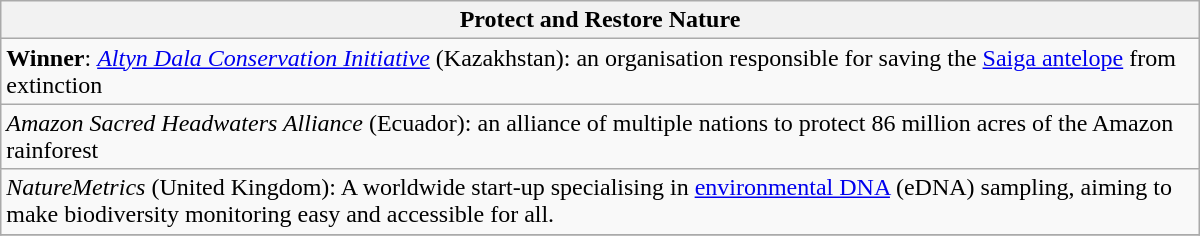<table class="wikitable" style="float:left; float:none;" width="800px">
<tr>
<th>Protect and Restore Nature</th>
</tr>
<tr>
<td><strong>Winner</strong>: <em><a href='#'>Altyn Dala Conservation Initiative</a></em> (Kazakhstan): an organisation responsible for saving the <a href='#'>Saiga antelope</a> from extinction</td>
</tr>
<tr>
<td><em>Amazon Sacred Headwaters Alliance</em> (Ecuador): an alliance of multiple nations to protect 86 million acres of the Amazon rainforest</td>
</tr>
<tr>
<td><em>NatureMetrics</em> (United Kingdom): A worldwide start-up specialising in <a href='#'>environmental DNA</a> (eDNA) sampling, aiming to make biodiversity monitoring easy and accessible for all.</td>
</tr>
<tr>
</tr>
</table>
